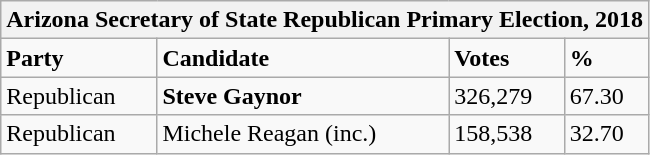<table class="wikitable">
<tr>
<th colspan="4">Arizona Secretary of State Republican Primary Election, 2018</th>
</tr>
<tr>
<td><strong>Party</strong></td>
<td><strong>Candidate</strong></td>
<td><strong>Votes</strong></td>
<td><strong>%</strong></td>
</tr>
<tr>
<td>Republican</td>
<td><strong>Steve Gaynor</strong></td>
<td>326,279</td>
<td>67.30</td>
</tr>
<tr>
<td>Republican</td>
<td>Michele Reagan (inc.)</td>
<td>158,538</td>
<td>32.70</td>
</tr>
</table>
